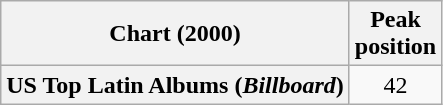<table class="wikitable sortable plainrowheaders" style="text-align:center;">
<tr>
<th scope="col">Chart (2000)</th>
<th scope="col">Peak<br>position</th>
</tr>
<tr>
<th scope="row">US Top Latin Albums (<em>Billboard</em>)</th>
<td>42</td>
</tr>
</table>
